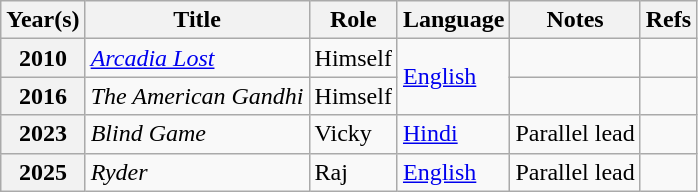<table class="wikitable plainrowheaders sortable">
<tr>
<th scope="col">Year(s)</th>
<th scope="col">Title</th>
<th scope="col">Role</th>
<th scope="col">Language</th>
<th scope="col" class="unsortable">Notes</th>
<th scope="col" class="unsortable">Refs</th>
</tr>
<tr>
<th scope="row">2010</th>
<td><em><a href='#'>Arcadia Lost</a></em></td>
<td>Himself</td>
<td rowspan="2"><a href='#'>English</a></td>
<td></td>
<td></td>
</tr>
<tr>
<th scope="row">2016</th>
<td><em>The American Gandhi</em></td>
<td>Himself</td>
<td></td>
<td></td>
</tr>
<tr>
<th scope="row">2023</th>
<td><em>Blind Game</em></td>
<td>Vicky</td>
<td><a href='#'>Hindi</a></td>
<td>Parallel lead</td>
<td></td>
</tr>
<tr>
<th scope="row">2025</th>
<td><em>Ryder</em></td>
<td>Raj</td>
<td><a href='#'>English</a></td>
<td>Parallel lead</td>
<td></td>
</tr>
</table>
